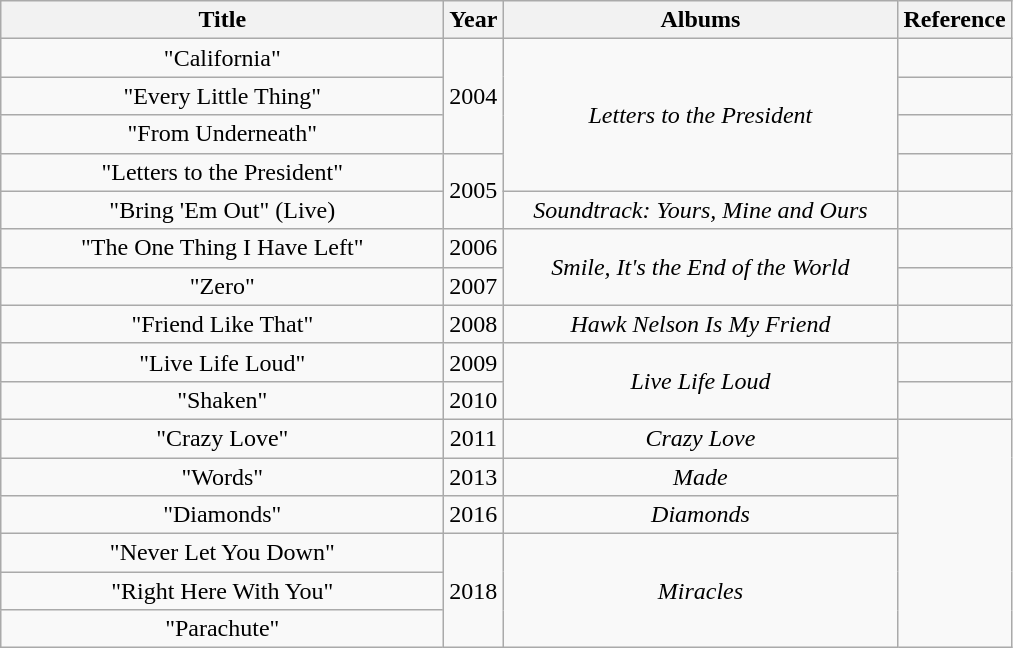<table class="wikitable plainrowheaders" style="text-align:center;">
<tr>
<th scope="col" style="width:18em;">Title</th>
<th scope="col">Year</th>
<th scope="col" style="width:16em;">Albums</th>
<th scope="col">Reference</th>
</tr>
<tr>
<td>"California"</td>
<td rowspan="3">2004</td>
<td rowspan="4"><em>Letters to the President</em></td>
<td></td>
</tr>
<tr>
<td>"Every Little Thing"</td>
<td></td>
</tr>
<tr>
<td>"From Underneath"</td>
<td></td>
</tr>
<tr>
<td>"Letters to the President"</td>
<td rowspan="2">2005</td>
<td></td>
</tr>
<tr>
<td>"Bring 'Em Out" (Live) </td>
<td><em>Soundtrack: Yours, Mine and Ours</em></td>
<td></td>
</tr>
<tr>
<td>"The One Thing I Have Left"</td>
<td>2006</td>
<td rowspan="2"><em>Smile, It's the End of the World</em></td>
<td></td>
</tr>
<tr>
<td>"Zero"</td>
<td>2007</td>
<td></td>
</tr>
<tr>
<td>"Friend Like That"</td>
<td>2008</td>
<td><em>Hawk Nelson Is My Friend</em></td>
<td></td>
</tr>
<tr>
<td>"Live Life Loud"</td>
<td>2009</td>
<td rowspan="2"><em>Live Life Loud</em></td>
<td></td>
</tr>
<tr>
<td>"Shaken"</td>
<td>2010</td>
<td></td>
</tr>
<tr>
<td>"Crazy Love"</td>
<td>2011</td>
<td><em>Crazy Love</em></td>
</tr>
<tr>
<td>"Words" </td>
<td>2013</td>
<td><em>Made</em></td>
</tr>
<tr>
<td>"Diamonds"</td>
<td>2016</td>
<td><em>Diamonds</em></td>
</tr>
<tr>
<td>"Never Let You Down" </td>
<td rowspan="3">2018</td>
<td rowspan="3"><em>Miracles</em></td>
</tr>
<tr>
<td>"Right Here With You" </td>
</tr>
<tr>
<td>"Parachute"</td>
</tr>
</table>
